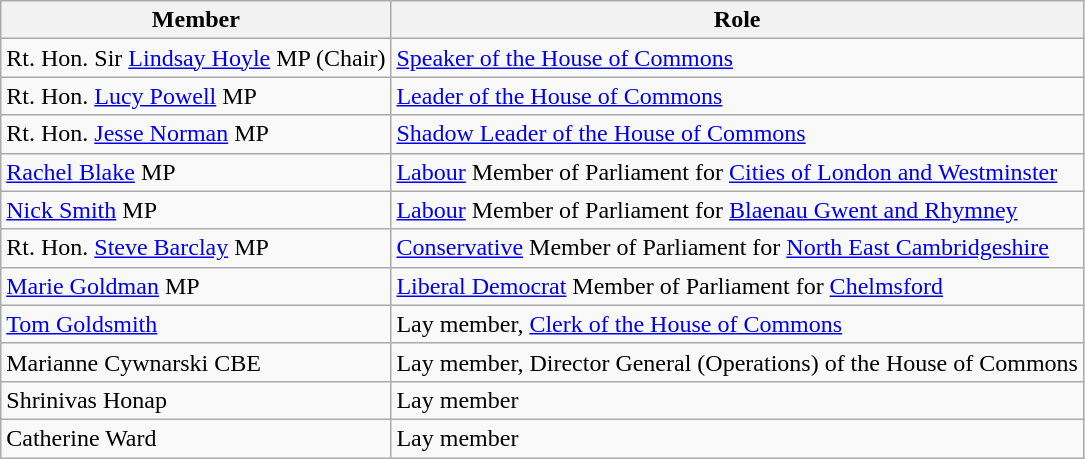<table class="wikitable">
<tr>
<th>Member</th>
<th>Role</th>
</tr>
<tr>
<td>Rt. Hon. Sir <a href='#'>Lindsay Hoyle</a> MP (Chair)</td>
<td><a href='#'>Speaker of the House of Commons</a></td>
</tr>
<tr>
<td>Rt. Hon. <a href='#'>Lucy Powell</a> MP</td>
<td><a href='#'>Leader of the House of Commons</a></td>
</tr>
<tr>
<td>Rt. Hon. <a href='#'>Jesse Norman</a> MP</td>
<td><a href='#'>Shadow Leader of the House of Commons</a></td>
</tr>
<tr>
<td><a href='#'>Rachel Blake</a> MP</td>
<td><a href='#'>Labour</a> Member of Parliament for <a href='#'>Cities of London and Westminster</a></td>
</tr>
<tr>
<td><a href='#'>Nick Smith</a> MP</td>
<td><a href='#'>Labour</a> Member of Parliament for <a href='#'>Blaenau Gwent and Rhymney</a></td>
</tr>
<tr>
<td>Rt. Hon. <a href='#'>Steve Barclay</a> MP</td>
<td><a href='#'>Conservative</a> Member of Parliament for <a href='#'>North East Cambridgeshire</a></td>
</tr>
<tr>
<td><a href='#'>Marie Goldman</a> MP</td>
<td><a href='#'>Liberal Democrat</a> Member of Parliament for <a href='#'>Chelmsford</a></td>
</tr>
<tr>
<td><a href='#'>Tom Goldsmith</a></td>
<td>Lay member, <a href='#'>Clerk of the House of Commons</a></td>
</tr>
<tr>
<td>Marianne Cywnarski CBE</td>
<td>Lay member, Director General (Operations) of the House of Commons</td>
</tr>
<tr>
<td>Shrinivas Honap</td>
<td>Lay member</td>
</tr>
<tr>
<td>Catherine Ward</td>
<td>Lay member</td>
</tr>
</table>
